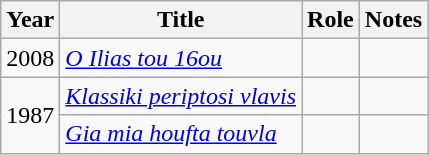<table class="wikitable sortable">
<tr>
<th>Year</th>
<th>Title</th>
<th>Role</th>
<th class="unsortable">Notes</th>
</tr>
<tr>
<td>2008</td>
<td><em><a href='#'>O Ilias tou 16ou</a></em></td>
<td></td>
<td></td>
</tr>
<tr>
<td rowspan=2>1987</td>
<td><em><a href='#'>Klassiki periptosi vlavis</a></em></td>
<td></td>
<td></td>
</tr>
<tr>
<td><em><a href='#'>Gia mia houfta touvla</a></em></td>
<td></td>
<td></td>
</tr>
</table>
